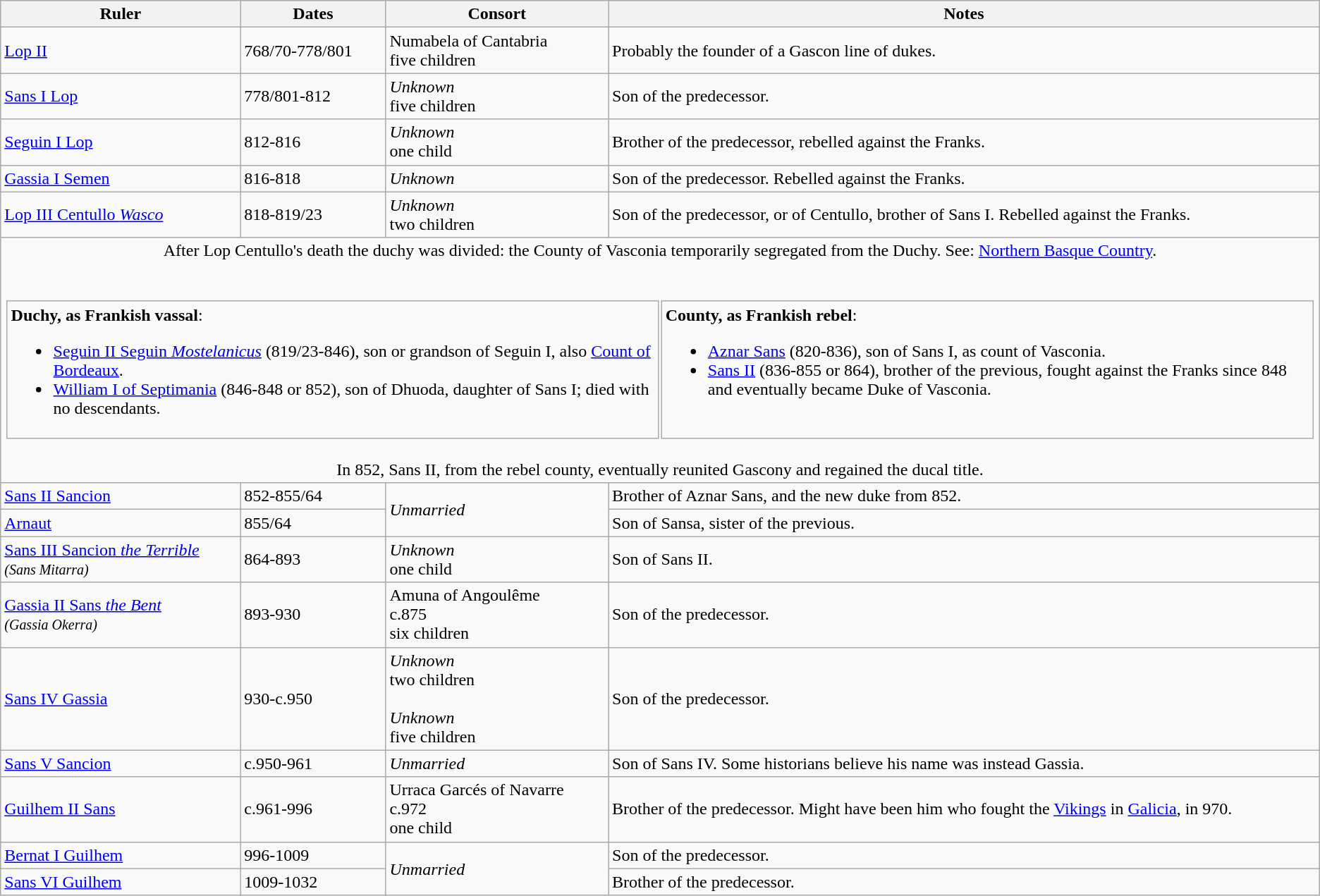<table class="wikitable">
<tr>
<th>Ruler</th>
<th>Dates</th>
<th>Consort</th>
<th>Notes</th>
</tr>
<tr>
<td><a href='#'>Lop II</a></td>
<td>768/70-778/801</td>
<td>Numabela of Cantabria<br>five children</td>
<td>Probably the founder of a Gascon line of dukes.</td>
</tr>
<tr>
<td><a href='#'>Sans I Lop</a></td>
<td>778/801-812</td>
<td><em>Unknown</em><br>five children</td>
<td>Son of the predecessor.</td>
</tr>
<tr>
<td><a href='#'>Seguin I Lop</a></td>
<td>812-816</td>
<td><em>Unknown</em><br>one child</td>
<td>Brother of the predecessor, rebelled against the Franks.</td>
</tr>
<tr>
<td><a href='#'>Gassia I Semen</a></td>
<td>816-818</td>
<td><em>Unknown</em></td>
<td>Son of the predecessor. Rebelled against the Franks.</td>
</tr>
<tr>
<td><a href='#'>Lop III Centullo <em>Wasco</em></a></td>
<td>818-819/23</td>
<td><em>Unknown</em><br>two children</td>
<td>Son of the predecessor, or of Centullo, brother of Sans I. Rebelled against the Franks.</td>
</tr>
<tr>
<td colspan=4 align="center">After Lop Centullo's death the duchy was divided: the County of Vasconia temporarily segregated from the Duchy. See: <a href='#'>Northern Basque Country</a>.<br><br><br><table border=0 width="100%">
<tr valign=top>
<td width="50%"><strong>Duchy, as Frankish vassal</strong>:<br><ul><li><a href='#'>Seguin II Seguin <em>Mostelanicus</em></a> (819/23-846), son or grandson of Seguin I, also <a href='#'>Count of Bordeaux</a>.</li><li><a href='#'>William I of Septimania</a> (846-848 or 852), son of Dhuoda, daughter of Sans I; died with no descendants.</li></ul></td>
<td width="50%"><strong>County, as Frankish rebel</strong>:<br><ul><li><a href='#'>Aznar Sans</a> (820-836), son of Sans I, as count of Vasconia.</li><li><a href='#'>Sans II</a> (836-855 or 864), brother of the previous, fought against the Franks since 848 and eventually became Duke of Vasconia.</li></ul></td>
</tr>
</table>
<br>
In 852, Sans II, from the rebel county, eventually reunited Gascony and regained the ducal title.</td>
</tr>
<tr>
<td><a href='#'>Sans II Sancion</a></td>
<td>852-855/64</td>
<td rowspan="2"><em>Unmarried</em></td>
<td>Brother of Aznar Sans, and the new duke from 852.</td>
</tr>
<tr>
<td><a href='#'>Arnaut</a></td>
<td>855/64</td>
<td>Son of Sansa, sister of the previous.</td>
</tr>
<tr>
<td><a href='#'>Sans III Sancion <em>the Terrible</em></a><br><small><em>(Sans Mitarra)</em></small></td>
<td>864-893</td>
<td><em>Unknown</em><br>one child</td>
<td>Son of Sans II.</td>
</tr>
<tr>
<td><a href='#'>Gassia II Sans <em>the Bent</em></a><br><small><em>(Gassia Okerra)</em></small></td>
<td>893-930</td>
<td>Amuna of Angoulême<br>c.875<br>six children</td>
<td>Son of the predecessor.</td>
</tr>
<tr>
<td><a href='#'>Sans IV Gassia</a></td>
<td>930-c.950</td>
<td><em>Unknown</em><br>two children<br><br><em>Unknown</em><br>five children</td>
<td>Son of the predecessor.</td>
</tr>
<tr>
<td><a href='#'>Sans V Sancion</a></td>
<td>c.950-961</td>
<td><em>Unmarried</em></td>
<td>Son of Sans IV. Some historians believe his name was instead Gassia.</td>
</tr>
<tr>
<td><a href='#'>Guilhem II Sans</a></td>
<td>c.961-996</td>
<td>Urraca Garcés of Navarre<br>c.972<br>one child</td>
<td>Brother of the predecessor. Might have been him who fought the <a href='#'>Vikings</a> in <a href='#'>Galicia</a>, in 970.</td>
</tr>
<tr>
<td><a href='#'>Bernat I Guilhem</a></td>
<td>996-1009</td>
<td rowspan="2"><em>Unmarried</em></td>
<td>Son of the predecessor.</td>
</tr>
<tr>
<td><a href='#'>Sans VI Guilhem</a></td>
<td>1009-1032</td>
<td>Brother of the predecessor.</td>
</tr>
</table>
